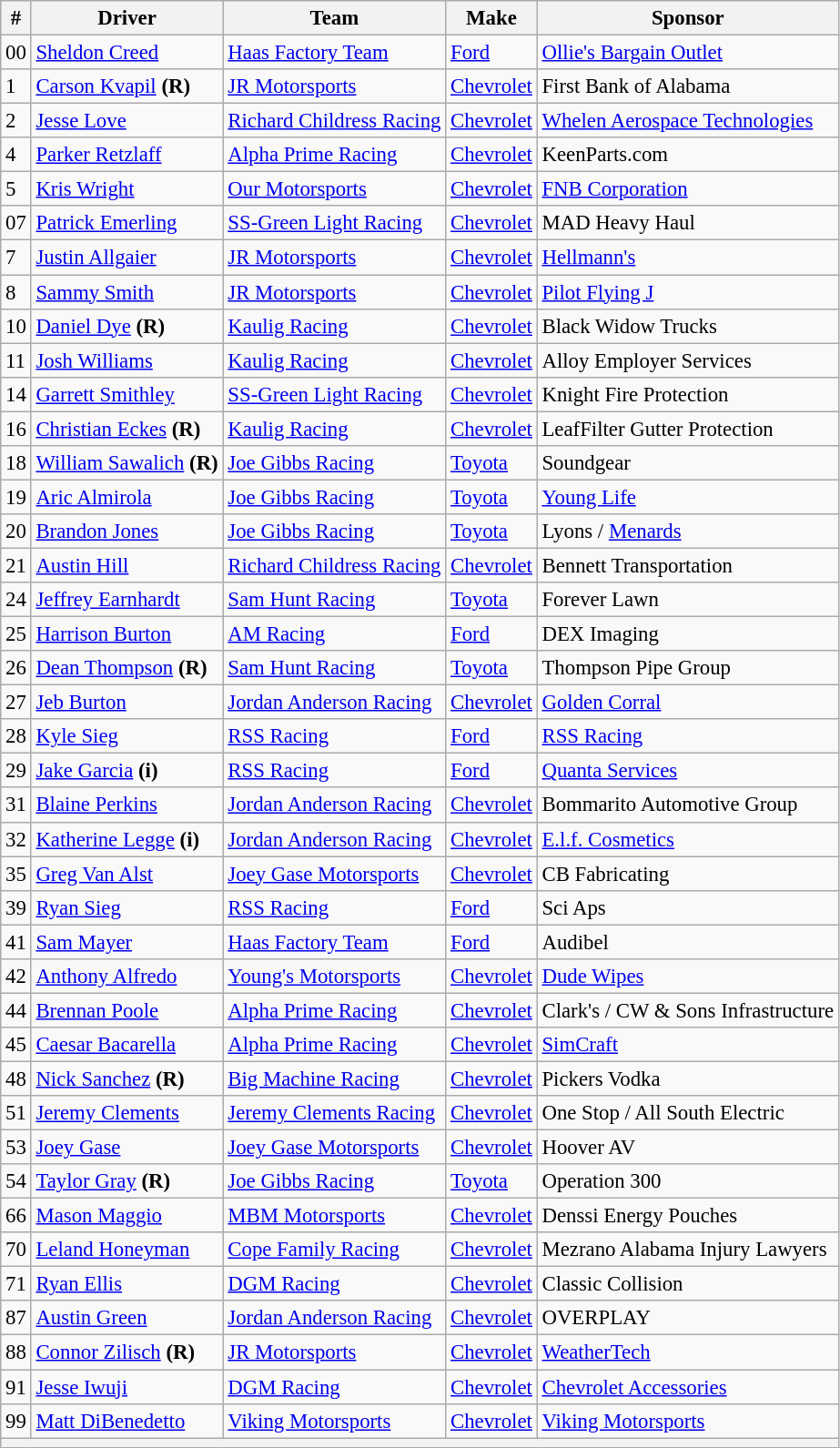<table class="wikitable" style="font-size: 95%;">
<tr>
<th>#</th>
<th>Driver</th>
<th>Team</th>
<th>Make</th>
<th>Sponsor</th>
</tr>
<tr>
<td>00</td>
<td><a href='#'>Sheldon Creed</a></td>
<td><a href='#'>Haas Factory Team</a></td>
<td><a href='#'>Ford</a></td>
<td><a href='#'>Ollie's Bargain Outlet</a></td>
</tr>
<tr>
<td>1</td>
<td><a href='#'>Carson Kvapil</a> <strong>(R)</strong></td>
<td><a href='#'>JR Motorsports</a></td>
<td><a href='#'>Chevrolet</a></td>
<td>First Bank of Alabama</td>
</tr>
<tr>
<td>2</td>
<td><a href='#'>Jesse Love</a></td>
<td nowrap><a href='#'>Richard Childress Racing</a></td>
<td><a href='#'>Chevrolet</a></td>
<td><a href='#'>Whelen Aerospace Technologies</a></td>
</tr>
<tr>
<td>4</td>
<td><a href='#'>Parker Retzlaff</a></td>
<td><a href='#'>Alpha Prime Racing</a></td>
<td><a href='#'>Chevrolet</a></td>
<td>KeenParts.com</td>
</tr>
<tr>
<td>5</td>
<td><a href='#'>Kris Wright</a></td>
<td><a href='#'>Our Motorsports</a></td>
<td><a href='#'>Chevrolet</a></td>
<td><a href='#'>FNB Corporation</a></td>
</tr>
<tr>
<td>07</td>
<td><a href='#'>Patrick Emerling</a></td>
<td><a href='#'>SS-Green Light Racing</a></td>
<td><a href='#'>Chevrolet</a></td>
<td>MAD Heavy Haul</td>
</tr>
<tr>
<td>7</td>
<td><a href='#'>Justin Allgaier</a></td>
<td><a href='#'>JR Motorsports</a></td>
<td><a href='#'>Chevrolet</a></td>
<td><a href='#'>Hellmann's</a></td>
</tr>
<tr>
<td>8</td>
<td><a href='#'>Sammy Smith</a></td>
<td><a href='#'>JR Motorsports</a></td>
<td><a href='#'>Chevrolet</a></td>
<td><a href='#'>Pilot Flying J</a></td>
</tr>
<tr>
<td>10</td>
<td><a href='#'>Daniel Dye</a> <strong>(R)</strong></td>
<td><a href='#'>Kaulig Racing</a></td>
<td><a href='#'>Chevrolet</a></td>
<td>Black Widow Trucks</td>
</tr>
<tr>
<td>11</td>
<td><a href='#'>Josh Williams</a></td>
<td><a href='#'>Kaulig Racing</a></td>
<td><a href='#'>Chevrolet</a></td>
<td>Alloy Employer Services</td>
</tr>
<tr>
<td>14</td>
<td><a href='#'>Garrett Smithley</a></td>
<td><a href='#'>SS-Green Light Racing</a></td>
<td><a href='#'>Chevrolet</a></td>
<td>Knight Fire Protection</td>
</tr>
<tr>
<td>16</td>
<td><a href='#'>Christian Eckes</a> <strong>(R)</strong></td>
<td><a href='#'>Kaulig Racing</a></td>
<td><a href='#'>Chevrolet</a></td>
<td>LeafFilter Gutter Protection</td>
</tr>
<tr>
<td>18</td>
<td nowrap><a href='#'>William Sawalich</a> <strong>(R)</strong></td>
<td><a href='#'>Joe Gibbs Racing</a></td>
<td><a href='#'>Toyota</a></td>
<td>Soundgear</td>
</tr>
<tr>
<td>19</td>
<td><a href='#'>Aric Almirola</a></td>
<td><a href='#'>Joe Gibbs Racing</a></td>
<td><a href='#'>Toyota</a></td>
<td><a href='#'>Young Life</a></td>
</tr>
<tr>
<td>20</td>
<td><a href='#'>Brandon Jones</a></td>
<td><a href='#'>Joe Gibbs Racing</a></td>
<td><a href='#'>Toyota</a></td>
<td>Lyons / <a href='#'>Menards</a></td>
</tr>
<tr>
<td>21</td>
<td><a href='#'>Austin Hill</a></td>
<td><a href='#'>Richard Childress Racing</a></td>
<td><a href='#'>Chevrolet</a></td>
<td>Bennett Transportation</td>
</tr>
<tr>
<td>24</td>
<td><a href='#'>Jeffrey Earnhardt</a></td>
<td><a href='#'>Sam Hunt Racing</a></td>
<td><a href='#'>Toyota</a></td>
<td>Forever Lawn</td>
</tr>
<tr>
<td>25</td>
<td><a href='#'>Harrison Burton</a></td>
<td><a href='#'>AM Racing</a></td>
<td><a href='#'>Ford</a></td>
<td>DEX Imaging</td>
</tr>
<tr>
<td>26</td>
<td><a href='#'>Dean Thompson</a> <strong>(R)</strong></td>
<td><a href='#'>Sam Hunt Racing</a></td>
<td><a href='#'>Toyota</a></td>
<td>Thompson Pipe Group</td>
</tr>
<tr>
<td>27</td>
<td><a href='#'>Jeb Burton</a></td>
<td><a href='#'>Jordan Anderson Racing</a></td>
<td><a href='#'>Chevrolet</a></td>
<td><a href='#'>Golden Corral</a></td>
</tr>
<tr>
<td>28</td>
<td><a href='#'>Kyle Sieg</a></td>
<td><a href='#'>RSS Racing</a></td>
<td><a href='#'>Ford</a></td>
<td><a href='#'>RSS Racing</a></td>
</tr>
<tr>
<td>29</td>
<td><a href='#'>Jake Garcia</a> <strong>(i)</strong></td>
<td><a href='#'>RSS Racing</a></td>
<td><a href='#'>Ford</a></td>
<td><a href='#'>Quanta Services</a></td>
</tr>
<tr>
<td>31</td>
<td><a href='#'>Blaine Perkins</a></td>
<td><a href='#'>Jordan Anderson Racing</a></td>
<td><a href='#'>Chevrolet</a></td>
<td>Bommarito Automotive Group</td>
</tr>
<tr>
<td>32</td>
<td><a href='#'>Katherine Legge</a> <strong>(i)</strong></td>
<td><a href='#'>Jordan Anderson Racing</a></td>
<td><a href='#'>Chevrolet</a></td>
<td><a href='#'>E.l.f. Cosmetics</a></td>
</tr>
<tr>
<td>35</td>
<td><a href='#'>Greg Van Alst</a></td>
<td><a href='#'>Joey Gase Motorsports</a></td>
<td><a href='#'>Chevrolet</a></td>
<td>CB Fabricating</td>
</tr>
<tr>
<td>39</td>
<td><a href='#'>Ryan Sieg</a></td>
<td><a href='#'>RSS Racing</a></td>
<td><a href='#'>Ford</a></td>
<td>Sci Aps</td>
</tr>
<tr>
<td>41</td>
<td><a href='#'>Sam Mayer</a></td>
<td><a href='#'>Haas Factory Team</a></td>
<td><a href='#'>Ford</a></td>
<td>Audibel</td>
</tr>
<tr>
<td>42</td>
<td><a href='#'>Anthony Alfredo</a></td>
<td><a href='#'>Young's Motorsports</a></td>
<td><a href='#'>Chevrolet</a></td>
<td><a href='#'>Dude Wipes</a></td>
</tr>
<tr>
<td>44</td>
<td><a href='#'>Brennan Poole</a></td>
<td><a href='#'>Alpha Prime Racing</a></td>
<td><a href='#'>Chevrolet</a></td>
<td>Clark's / CW & Sons Infrastructure</td>
</tr>
<tr>
<td>45</td>
<td><a href='#'>Caesar Bacarella</a></td>
<td><a href='#'>Alpha Prime Racing</a></td>
<td><a href='#'>Chevrolet</a></td>
<td><a href='#'>SimCraft</a></td>
</tr>
<tr>
<td>48</td>
<td><a href='#'>Nick Sanchez</a> <strong>(R)</strong></td>
<td><a href='#'>Big Machine Racing</a></td>
<td><a href='#'>Chevrolet</a></td>
<td nowrap>Pickers Vodka</td>
</tr>
<tr>
<td>51</td>
<td><a href='#'>Jeremy Clements</a></td>
<td><a href='#'>Jeremy Clements Racing</a></td>
<td><a href='#'>Chevrolet</a></td>
<td>One Stop / All South Electric</td>
</tr>
<tr>
<td>53</td>
<td><a href='#'>Joey Gase</a></td>
<td><a href='#'>Joey Gase Motorsports</a></td>
<td><a href='#'>Chevrolet</a></td>
<td>Hoover AV</td>
</tr>
<tr>
<td>54</td>
<td><a href='#'>Taylor Gray</a> <strong>(R)</strong></td>
<td><a href='#'>Joe Gibbs Racing</a></td>
<td><a href='#'>Toyota</a></td>
<td>Operation 300</td>
</tr>
<tr>
<td>66</td>
<td><a href='#'>Mason Maggio</a></td>
<td><a href='#'>MBM Motorsports</a></td>
<td><a href='#'>Chevrolet</a></td>
<td>Denssi Energy Pouches</td>
</tr>
<tr>
<td>70</td>
<td><a href='#'>Leland Honeyman</a></td>
<td><a href='#'>Cope Family Racing</a></td>
<td><a href='#'>Chevrolet</a></td>
<td>Mezrano Alabama Injury Lawyers</td>
</tr>
<tr>
<td>71</td>
<td><a href='#'>Ryan Ellis</a></td>
<td><a href='#'>DGM Racing</a></td>
<td><a href='#'>Chevrolet</a></td>
<td>Classic Collision</td>
</tr>
<tr>
<td>87</td>
<td><a href='#'>Austin Green</a></td>
<td><a href='#'>Jordan Anderson Racing</a></td>
<td><a href='#'>Chevrolet</a></td>
<td>OVERPLAY</td>
</tr>
<tr>
<td>88</td>
<td><a href='#'>Connor Zilisch</a> <strong>(R)</strong></td>
<td><a href='#'>JR Motorsports</a></td>
<td><a href='#'>Chevrolet</a></td>
<td><a href='#'>WeatherTech</a></td>
</tr>
<tr>
<td>91</td>
<td><a href='#'>Jesse Iwuji</a></td>
<td><a href='#'>DGM Racing</a></td>
<td><a href='#'>Chevrolet</a></td>
<td><a href='#'>Chevrolet Accessories</a></td>
</tr>
<tr>
<td>99</td>
<td><a href='#'>Matt DiBenedetto</a></td>
<td><a href='#'>Viking Motorsports</a></td>
<td><a href='#'>Chevrolet</a></td>
<td><a href='#'>Viking Motorsports</a></td>
</tr>
<tr>
<th colspan="5"></th>
</tr>
</table>
